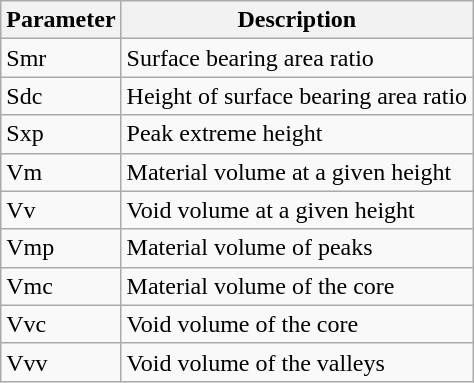<table class="wikitable">
<tr>
<th>Parameter</th>
<th>Description</th>
</tr>
<tr>
<td>Smr</td>
<td>Surface bearing area ratio</td>
</tr>
<tr>
<td>Sdc</td>
<td>Height of surface bearing area ratio</td>
</tr>
<tr>
<td>Sxp</td>
<td>Peak extreme height</td>
</tr>
<tr>
<td>Vm</td>
<td>Material volume at a given height</td>
</tr>
<tr>
<td>Vv</td>
<td>Void volume at a given height</td>
</tr>
<tr>
<td>Vmp</td>
<td>Material volume of peaks</td>
</tr>
<tr>
<td>Vmc</td>
<td>Material volume of the core</td>
</tr>
<tr>
<td>Vvc</td>
<td>Void volume of the core</td>
</tr>
<tr>
<td>Vvv</td>
<td>Void volume of the valleys</td>
</tr>
</table>
